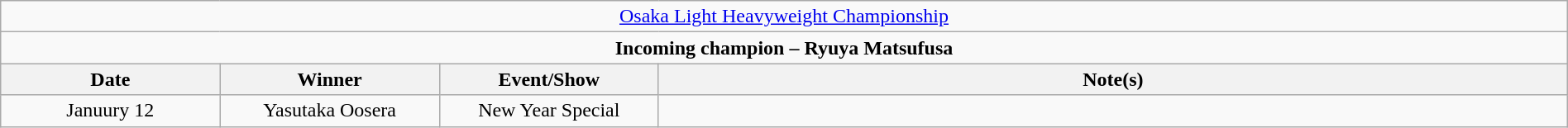<table class="wikitable" style="text-align:center; width:100%;">
<tr>
<td colspan="4" style="text-align: center;"><a href='#'>Osaka Light Heavyweight Championship</a></td>
</tr>
<tr>
<td colspan="4" style="text-align: center;"><strong>Incoming champion – Ryuya Matsufusa</strong></td>
</tr>
<tr>
<th width=14%>Date</th>
<th width=14%>Winner</th>
<th width=14%>Event/Show</th>
<th width=58%>Note(s)</th>
</tr>
<tr>
<td>Januury 12<br></td>
<td>Yasutaka Oosera</td>
<td>New Year Special<br></td>
<td></td>
</tr>
</table>
